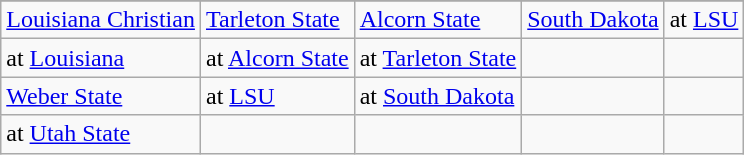<table class="wikitable">
<tr>
</tr>
<tr>
<td><a href='#'>Louisiana Christian</a></td>
<td><a href='#'>Tarleton State</a></td>
<td><a href='#'>Alcorn State</a></td>
<td><a href='#'>South Dakota</a></td>
<td>at <a href='#'>LSU</a></td>
</tr>
<tr>
<td>at <a href='#'>Louisiana</a></td>
<td>at <a href='#'>Alcorn State</a></td>
<td>at <a href='#'>Tarleton State</a></td>
<td></td>
<td></td>
</tr>
<tr>
<td><a href='#'>Weber State</a></td>
<td>at <a href='#'>LSU</a></td>
<td>at <a href='#'>South Dakota</a></td>
<td></td>
<td></td>
</tr>
<tr>
<td>at <a href='#'>Utah State</a></td>
<td></td>
<td></td>
<td></td>
</tr>
</table>
